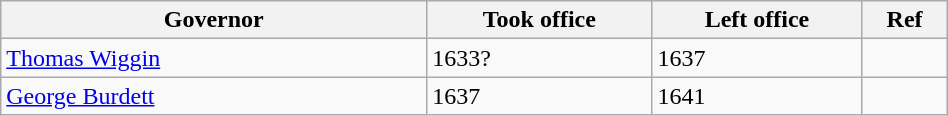<table class=wikitable width=50%>
<tr>
<th scope="col" width=45%>Governor</th>
<th scope="col">Took office</th>
<th scope="col">Left office</th>
<th scope="col">Ref</th>
</tr>
<tr>
<td><a href='#'>Thomas Wiggin</a></td>
<td>1633?</td>
<td>1637</td>
<td></td>
</tr>
<tr>
<td><a href='#'>George Burdett</a></td>
<td>1637</td>
<td>1641</td>
<td></td>
</tr>
</table>
